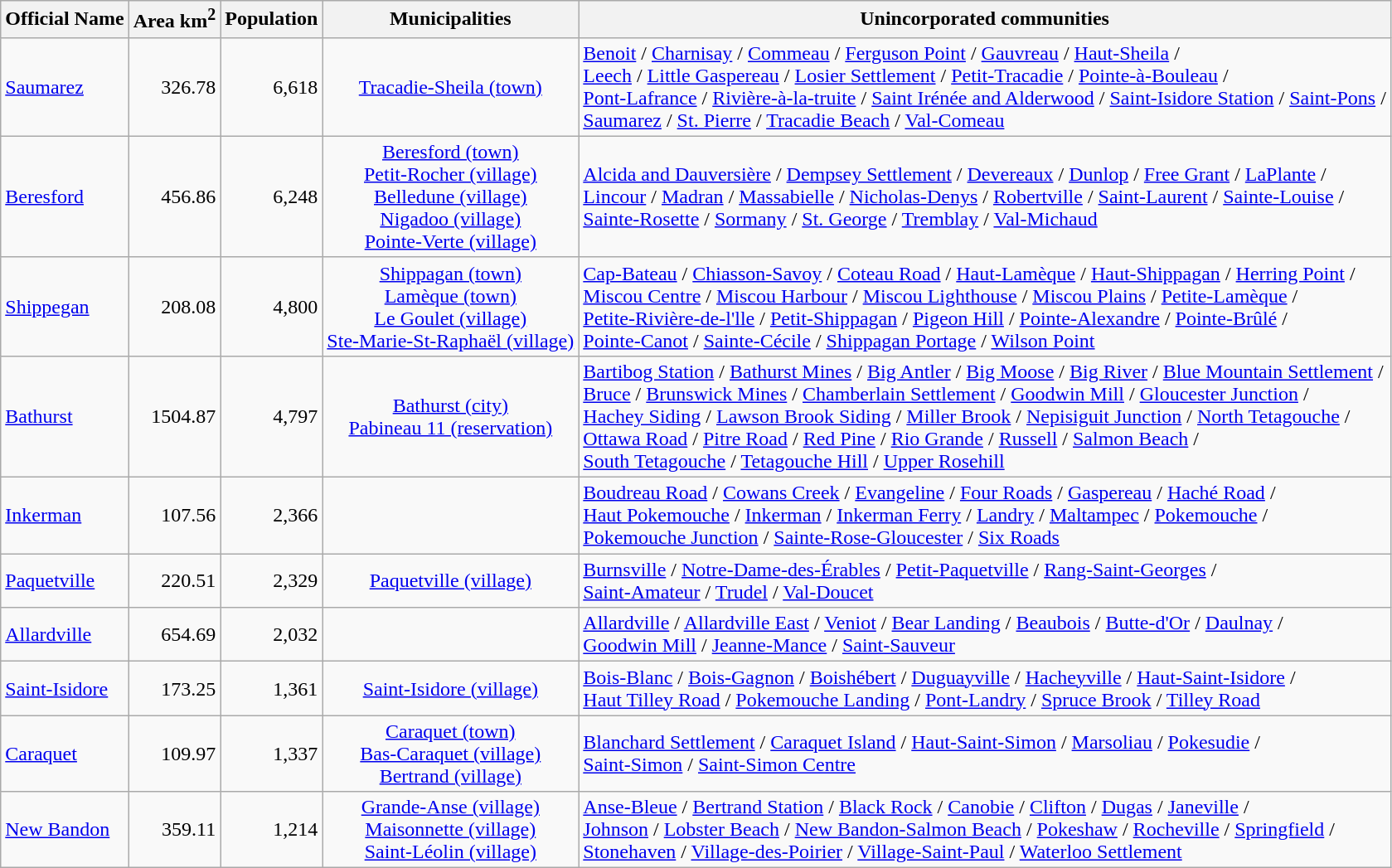<table class="wikitable">
<tr>
<th>Official Name</th>
<th>Area km<sup>2</sup></th>
<th>Population</th>
<th>Municipalities</th>
<th>Unincorporated communities</th>
</tr>
<tr>
<td><a href='#'>Saumarez</a></td>
<td align="right">326.78</td>
<td align="right">6,618</td>
<td align="center"><a href='#'>Tracadie-Sheila (town)</a></td>
<td><a href='#'>Benoit</a> / <a href='#'>Charnisay</a> / <a href='#'>Commeau</a> / <a href='#'>Ferguson Point</a> / <a href='#'>Gauvreau</a> / <a href='#'>Haut-Sheila</a> /<br><a href='#'>Leech</a> / <a href='#'>Little Gaspereau</a> / <a href='#'>Losier Settlement</a> / <a href='#'>Petit-Tracadie</a> / <a href='#'>Pointe-à-Bouleau</a> /<br><a href='#'>Pont-Lafrance</a> / <a href='#'>Rivière-à-la-truite</a> / <a href='#'>Saint Irénée and Alderwood</a> / <a href='#'>Saint-Isidore Station</a> / <a href='#'>Saint-Pons</a> /<br><a href='#'>Saumarez</a> / <a href='#'>St. Pierre</a> / <a href='#'>Tracadie Beach</a> / <a href='#'>Val-Comeau</a></td>
</tr>
<tr>
<td><a href='#'>Beresford</a></td>
<td align="right">456.86</td>
<td align="right">6,248</td>
<td align="center"><a href='#'>Beresford (town)</a><br><a href='#'>Petit-Rocher (village)</a><br><a href='#'>Belledune (village)</a><br><a href='#'>Nigadoo (village)</a><br><a href='#'>Pointe-Verte (village)</a></td>
<td><a href='#'>Alcida and Dauversière</a> / <a href='#'>Dempsey Settlement</a> / <a href='#'>Devereaux</a> / <a href='#'>Dunlop</a> / <a href='#'>Free Grant</a> / <a href='#'>LaPlante</a> /<br><a href='#'>Lincour</a> / <a href='#'>Madran</a> / <a href='#'>Massabielle</a> / <a href='#'>Nicholas-Denys</a> / <a href='#'>Robertville</a> / <a href='#'>Saint-Laurent</a> / <a href='#'>Sainte-Louise</a> /<br><a href='#'>Sainte-Rosette</a> / <a href='#'>Sormany</a> / <a href='#'>St. George</a> / <a href='#'>Tremblay</a> / <a href='#'>Val-Michaud</a></td>
</tr>
<tr>
<td><a href='#'>Shippegan</a></td>
<td align="right">208.08</td>
<td align="right">4,800</td>
<td align="center"><a href='#'>Shippagan (town)</a><br><a href='#'>Lamèque (town)</a><br><a href='#'>Le Goulet (village)</a><br><a href='#'>Ste-Marie-St-Raphaël (village)</a></td>
<td><a href='#'>Cap-Bateau</a> / <a href='#'>Chiasson-Savoy</a> / <a href='#'>Coteau Road</a> / <a href='#'>Haut-Lamèque</a> / <a href='#'>Haut-Shippagan</a> / <a href='#'>Herring Point</a> /<br><a href='#'>Miscou Centre</a> / <a href='#'>Miscou Harbour</a> / <a href='#'>Miscou Lighthouse</a> / <a href='#'>Miscou Plains</a> / <a href='#'>Petite-Lamèque</a> /<br><a href='#'>Petite-Rivière-de-l'lle</a> / <a href='#'>Petit-Shippagan</a> / <a href='#'>Pigeon Hill</a> / <a href='#'>Pointe-Alexandre</a> / <a href='#'>Pointe-Brûlé</a> /<br><a href='#'>Pointe-Canot</a> / <a href='#'>Sainte-Cécile</a> / <a href='#'>Shippagan Portage</a> / <a href='#'>Wilson Point</a></td>
</tr>
<tr>
<td><a href='#'>Bathurst</a></td>
<td align="right">1504.87</td>
<td align="right">4,797</td>
<td align="center"><a href='#'>Bathurst (city)</a><br><a href='#'>Pabineau 11 (reservation)</a></td>
<td><a href='#'>Bartibog Station</a> / <a href='#'>Bathurst Mines</a> / <a href='#'>Big Antler</a> / <a href='#'>Big Moose</a> / <a href='#'>Big River</a> / <a href='#'>Blue Mountain Settlement</a> /<br><a href='#'>Bruce</a> / <a href='#'>Brunswick Mines</a> / <a href='#'>Chamberlain Settlement</a> / <a href='#'>Goodwin Mill</a> / <a href='#'>Gloucester Junction</a> /<br><a href='#'>Hachey Siding</a> / <a href='#'>Lawson Brook Siding</a> / <a href='#'>Miller Brook</a> / <a href='#'>Nepisiguit Junction</a> / <a href='#'>North Tetagouche</a> /<br><a href='#'>Ottawa Road</a> / <a href='#'>Pitre Road</a> / <a href='#'>Red Pine</a> / <a href='#'>Rio Grande</a> / <a href='#'>Russell</a> / <a href='#'>Salmon Beach</a> /<br><a href='#'>South Tetagouche</a> / <a href='#'>Tetagouche Hill</a> / <a href='#'>Upper Rosehill</a></td>
</tr>
<tr>
<td><a href='#'>Inkerman</a></td>
<td align="right">107.56</td>
<td align="right">2,366</td>
<td align="center"></td>
<td><a href='#'>Boudreau Road</a> / <a href='#'>Cowans Creek</a> / <a href='#'>Evangeline</a> / <a href='#'>Four Roads</a> / <a href='#'>Gaspereau</a> / <a href='#'>Haché Road</a> /<br><a href='#'>Haut Pokemouche</a> / <a href='#'>Inkerman</a> / <a href='#'>Inkerman Ferry</a> / <a href='#'>Landry</a> / <a href='#'>Maltampec</a> / <a href='#'>Pokemouche</a> /<br><a href='#'>Pokemouche Junction</a> / <a href='#'>Sainte-Rose-Gloucester</a> / <a href='#'>Six Roads</a></td>
</tr>
<tr>
<td><a href='#'>Paquetville</a></td>
<td align="right">220.51</td>
<td align="right">2,329</td>
<td align="center"><a href='#'>Paquetville (village)</a></td>
<td><a href='#'>Burnsville</a> / <a href='#'>Notre-Dame-des-Érables</a> / <a href='#'>Petit-Paquetville</a> / <a href='#'>Rang-Saint-Georges</a> /<br><a href='#'>Saint-Amateur</a> / <a href='#'>Trudel</a> / <a href='#'>Val-Doucet</a></td>
</tr>
<tr>
<td><a href='#'>Allardville</a></td>
<td align="right">654.69</td>
<td align="right">2,032</td>
<td align="center"></td>
<td><a href='#'>Allardville</a> / <a href='#'>Allardville East</a> / <a href='#'>Veniot</a> / <a href='#'>Bear Landing</a> / <a href='#'>Beaubois</a> / <a href='#'>Butte-d'Or</a> / <a href='#'>Daulnay</a> /<br><a href='#'>Goodwin Mill</a> / <a href='#'>Jeanne-Mance</a> / <a href='#'>Saint-Sauveur</a></td>
</tr>
<tr>
<td><a href='#'>Saint-Isidore</a></td>
<td align="right">173.25</td>
<td align="right">1,361</td>
<td align="center"><a href='#'>Saint-Isidore (village)</a></td>
<td><a href='#'>Bois-Blanc</a> / <a href='#'>Bois-Gagnon</a> / <a href='#'>Boishébert</a> / <a href='#'>Duguayville</a> / <a href='#'>Hacheyville</a> / <a href='#'>Haut-Saint-Isidore</a> /<br><a href='#'>Haut Tilley Road</a> / <a href='#'>Pokemouche Landing</a> / <a href='#'>Pont-Landry</a> / <a href='#'>Spruce Brook</a> / <a href='#'>Tilley Road</a></td>
</tr>
<tr>
<td><a href='#'>Caraquet</a></td>
<td align="right">109.97</td>
<td align="right">1,337</td>
<td align="center"><a href='#'>Caraquet (town)</a><br><a href='#'>Bas-Caraquet (village)</a><br><a href='#'>Bertrand (village)</a></td>
<td><a href='#'>Blanchard Settlement</a> / <a href='#'>Caraquet Island</a> / <a href='#'>Haut-Saint-Simon</a> / <a href='#'>Marsoliau</a> / <a href='#'>Pokesudie</a> /<br><a href='#'>Saint-Simon</a> / <a href='#'>Saint-Simon Centre</a></td>
</tr>
<tr>
<td><a href='#'>New Bandon</a></td>
<td align="right">359.11</td>
<td align="right">1,214</td>
<td align="center"><a href='#'>Grande-Anse (village)</a><br><a href='#'>Maisonnette (village)</a><br><a href='#'>Saint-Léolin (village)</a></td>
<td><a href='#'>Anse-Bleue</a> / <a href='#'>Bertrand Station</a> / <a href='#'>Black Rock</a> / <a href='#'>Canobie</a> / <a href='#'>Clifton</a> / <a href='#'>Dugas</a> / <a href='#'>Janeville</a> /<br><a href='#'>Johnson</a> / <a href='#'>Lobster Beach</a> / <a href='#'>New Bandon-Salmon Beach</a> / <a href='#'>Pokeshaw</a> / <a href='#'>Rocheville</a> / <a href='#'>Springfield</a> /<br><a href='#'>Stonehaven</a> / <a href='#'>Village-des-Poirier</a> / <a href='#'>Village-Saint-Paul</a> / <a href='#'>Waterloo Settlement</a></td>
</tr>
</table>
